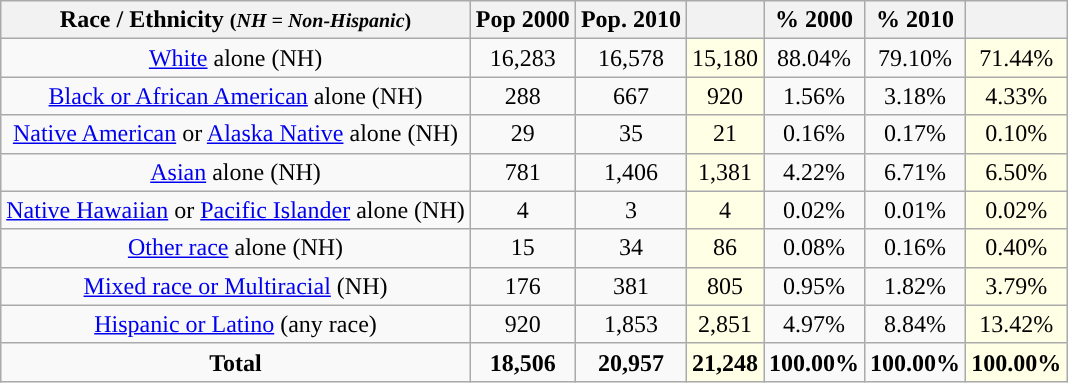<table class="wikitable" style="text-align:center;">
<tr>
<th>Race / Ethnicity <small>(<em>NH = Non-Hispanic</em>)</small></th>
<th>Pop 2000</th>
<th>Pop. 2010</th>
<th></th>
<th>% 2000</th>
<th>% 2010</th>
<th></th>
</tr>
<tr>
<td><a href='#'>White</a> alone (NH)</td>
<td>16,283</td>
<td>16,578</td>
<td style='background: #ffffe6;'>15,180</td>
<td>88.04%</td>
<td>79.10%</td>
<td style='background: #ffffe6;'>71.44%</td>
</tr>
<tr>
<td><a href='#'>Black or African American</a> alone (NH)</td>
<td>288</td>
<td>667</td>
<td style='background: #ffffe6;'>920</td>
<td>1.56%</td>
<td>3.18%</td>
<td style='background: #ffffe6;'>4.33%</td>
</tr>
<tr>
<td><a href='#'>Native American</a> or <a href='#'>Alaska Native</a> alone (NH)</td>
<td>29</td>
<td>35</td>
<td style='background: #ffffe6;'>21</td>
<td>0.16%</td>
<td>0.17%</td>
<td style='background: #ffffe6;'>0.10%</td>
</tr>
<tr>
<td><a href='#'>Asian</a> alone (NH)</td>
<td>781</td>
<td>1,406</td>
<td style='background: #ffffe6;'>1,381</td>
<td>4.22%</td>
<td>6.71%</td>
<td style='background: #ffffe6;'>6.50%</td>
</tr>
<tr>
<td><a href='#'>Native Hawaiian</a> or <a href='#'>Pacific Islander</a> alone (NH)</td>
<td>4</td>
<td>3</td>
<td style='background: #ffffe6;'>4</td>
<td>0.02%</td>
<td>0.01%</td>
<td style='background: #ffffe6;'>0.02%</td>
</tr>
<tr>
<td><a href='#'>Other race</a> alone (NH)</td>
<td>15</td>
<td>34</td>
<td style='background: #ffffe6;'>86</td>
<td>0.08%</td>
<td>0.16%</td>
<td style='background: #ffffe6;'>0.40%</td>
</tr>
<tr>
<td><a href='#'>Mixed race or Multiracial</a> (NH)</td>
<td>176</td>
<td>381</td>
<td style='background: #ffffe6;'>805</td>
<td>0.95%</td>
<td>1.82%</td>
<td style='background: #ffffe6;'>3.79%</td>
</tr>
<tr>
<td><a href='#'>Hispanic or Latino</a> (any race)</td>
<td>920</td>
<td>1,853</td>
<td style='background: #ffffe6;'>2,851</td>
<td>4.97%</td>
<td>8.84%</td>
<td style='background: #ffffe6;'>13.42%</td>
</tr>
<tr>
<td><strong>Total</strong></td>
<td><strong>18,506</strong></td>
<td><strong>20,957</strong></td>
<td style='background: #ffffe6;'><strong>21,248</strong></td>
<td><strong>100.00%</strong></td>
<td><strong>100.00%</strong></td>
<td style='background: #ffffe6;'><strong>100.00%</strong></td>
</tr>
</table>
